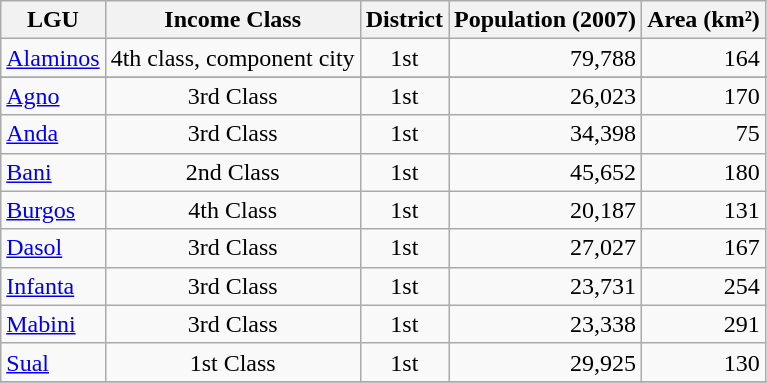<table class=wikitable border=1>
<tr>
<th>LGU</th>
<th>Income Class</th>
<th>District</th>
<th>Population (2007)</th>
<th>Area (km²)</th>
</tr>
<tr>
<td><a href='#'>Alaminos</a></td>
<td align=center>4th class, component city</td>
<td align=center>1st</td>
<td align=right>79,788</td>
<td align=right>164</td>
</tr>
<tr>
</tr>
<tr>
<td><a href='#'>Agno</a></td>
<td align=center>3rd Class</td>
<td align=center>1st</td>
<td align=right>26,023</td>
<td align=right>170</td>
</tr>
<tr>
<td><a href='#'>Anda</a></td>
<td align=center>3rd Class</td>
<td align=center>1st</td>
<td align=right>34,398</td>
<td align=right>75</td>
</tr>
<tr>
<td><a href='#'>Bani</a></td>
<td align=center>2nd Class</td>
<td align=center>1st</td>
<td align=right>45,652</td>
<td align=right>180</td>
</tr>
<tr>
<td><a href='#'>Burgos</a></td>
<td align=center>4th Class</td>
<td align=center>1st</td>
<td align=right>20,187</td>
<td align=right>131</td>
</tr>
<tr>
<td><a href='#'>Dasol</a></td>
<td align=center>3rd Class</td>
<td align=center>1st</td>
<td align=right>27,027</td>
<td align=right>167</td>
</tr>
<tr>
<td><a href='#'>Infanta</a></td>
<td align=center>3rd Class</td>
<td align=center>1st</td>
<td align=right>23,731</td>
<td align=right>254</td>
</tr>
<tr>
<td><a href='#'>Mabini</a></td>
<td align=center>3rd Class</td>
<td align=center>1st</td>
<td align=right>23,338</td>
<td align=right>291</td>
</tr>
<tr>
<td><a href='#'>Sual</a></td>
<td align=center>1st Class</td>
<td align=center>1st</td>
<td align=right>29,925</td>
<td align=right>130</td>
</tr>
<tr>
</tr>
</table>
